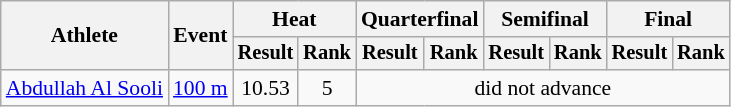<table class=wikitable style="font-size:90%">
<tr>
<th rowspan="2">Athlete</th>
<th rowspan="2">Event</th>
<th colspan="2">Heat</th>
<th colspan="2">Quarterfinal</th>
<th colspan="2">Semifinal</th>
<th colspan="2">Final</th>
</tr>
<tr style="font-size:95%">
<th>Result</th>
<th>Rank</th>
<th>Result</th>
<th>Rank</th>
<th>Result</th>
<th>Rank</th>
<th>Result</th>
<th>Rank</th>
</tr>
<tr align=center>
<td align=left><a href='#'>Abdullah Al Sooli</a></td>
<td align=left><a href='#'>100 m</a></td>
<td>10.53</td>
<td>5</td>
<td colspan=6>did not advance</td>
</tr>
</table>
